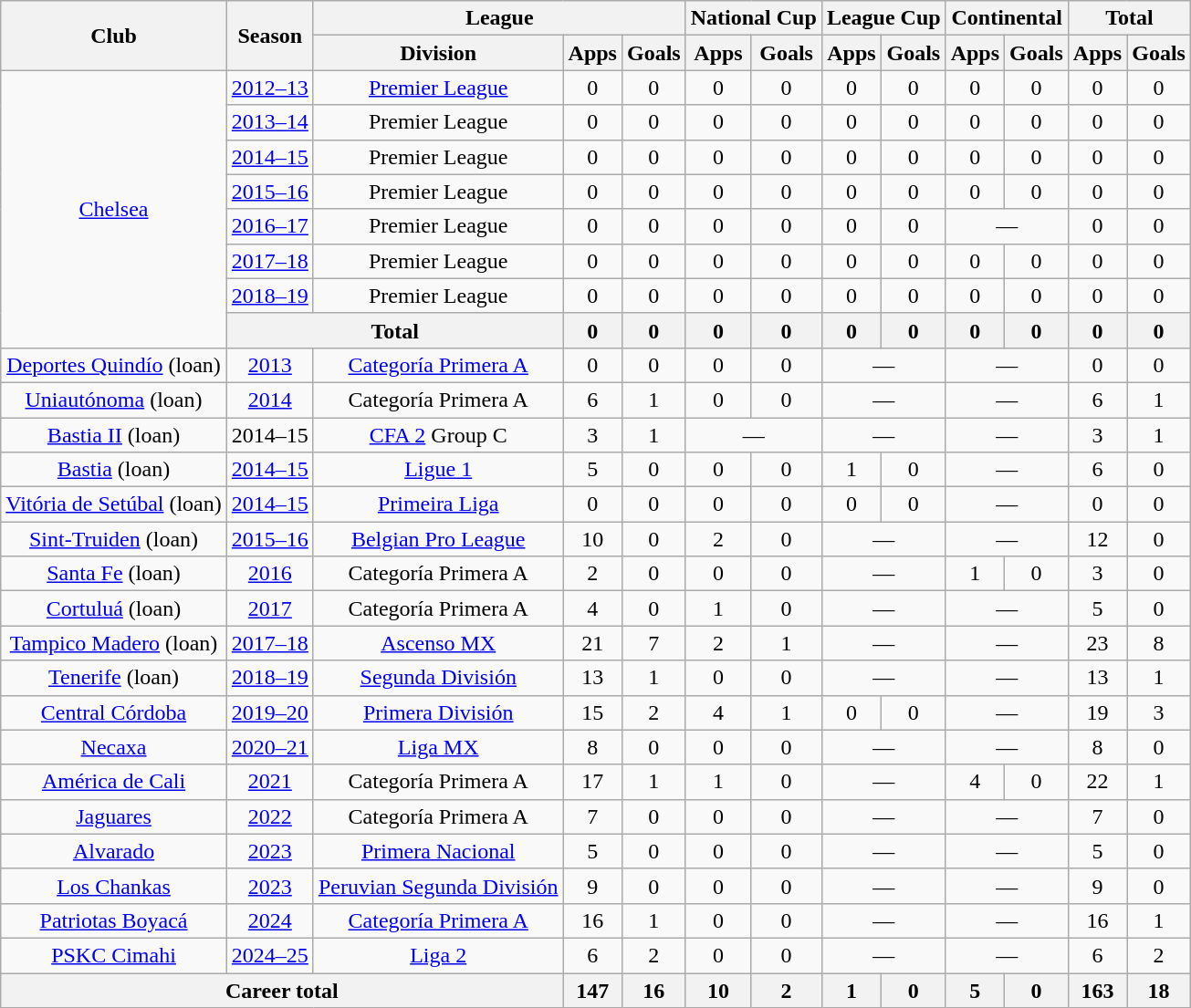<table class=wikitable style=text-align:center>
<tr>
<th rowspan=2>Club</th>
<th rowspan=2>Season</th>
<th colspan=3>League</th>
<th colspan=2>National Cup</th>
<th colspan=2>League Cup</th>
<th colspan=2>Continental</th>
<th colspan=2>Total</th>
</tr>
<tr>
<th>Division</th>
<th>Apps</th>
<th>Goals</th>
<th>Apps</th>
<th>Goals</th>
<th>Apps</th>
<th>Goals</th>
<th>Apps</th>
<th>Goals</th>
<th>Apps</th>
<th>Goals</th>
</tr>
<tr>
<td rowspan=8><a href='#'>Chelsea</a></td>
<td><a href='#'>2012–13</a></td>
<td><a href='#'>Premier League</a></td>
<td>0</td>
<td>0</td>
<td>0</td>
<td>0</td>
<td>0</td>
<td>0</td>
<td>0</td>
<td>0</td>
<td>0</td>
<td>0</td>
</tr>
<tr>
<td><a href='#'>2013–14</a></td>
<td>Premier League</td>
<td>0</td>
<td>0</td>
<td>0</td>
<td>0</td>
<td>0</td>
<td>0</td>
<td>0</td>
<td>0</td>
<td>0</td>
<td>0</td>
</tr>
<tr>
<td><a href='#'>2014–15</a></td>
<td>Premier League</td>
<td>0</td>
<td>0</td>
<td>0</td>
<td>0</td>
<td>0</td>
<td>0</td>
<td>0</td>
<td>0</td>
<td>0</td>
<td>0</td>
</tr>
<tr>
<td><a href='#'>2015–16</a></td>
<td>Premier League</td>
<td>0</td>
<td>0</td>
<td>0</td>
<td>0</td>
<td>0</td>
<td>0</td>
<td>0</td>
<td>0</td>
<td>0</td>
<td>0</td>
</tr>
<tr>
<td><a href='#'>2016–17</a></td>
<td>Premier League</td>
<td>0</td>
<td>0</td>
<td>0</td>
<td>0</td>
<td>0</td>
<td>0</td>
<td colspan="2">—</td>
<td>0</td>
<td>0</td>
</tr>
<tr>
<td><a href='#'>2017–18</a></td>
<td>Premier League</td>
<td>0</td>
<td>0</td>
<td>0</td>
<td>0</td>
<td>0</td>
<td>0</td>
<td>0</td>
<td>0</td>
<td>0</td>
<td>0</td>
</tr>
<tr>
<td><a href='#'>2018–19</a></td>
<td>Premier League</td>
<td>0</td>
<td>0</td>
<td>0</td>
<td>0</td>
<td>0</td>
<td>0</td>
<td>0</td>
<td>0</td>
<td>0</td>
<td>0</td>
</tr>
<tr>
<th colspan=2>Total</th>
<th>0</th>
<th>0</th>
<th>0</th>
<th>0</th>
<th>0</th>
<th>0</th>
<th>0</th>
<th>0</th>
<th>0</th>
<th>0</th>
</tr>
<tr>
<td rowspan=1><a href='#'>Deportes Quindío</a> (loan)</td>
<td><a href='#'>2013</a></td>
<td><a href='#'>Categoría Primera A</a></td>
<td>0</td>
<td>0</td>
<td>0</td>
<td>0</td>
<td colspan="2">—</td>
<td colspan="2">—</td>
<td>0</td>
<td>0</td>
</tr>
<tr>
<td rowspan=1><a href='#'>Uniautónoma</a> (loan)</td>
<td><a href='#'>2014</a></td>
<td>Categoría Primera A</td>
<td>6</td>
<td>1</td>
<td>0</td>
<td>0</td>
<td colspan="2">—</td>
<td colspan="2">—</td>
<td>6</td>
<td>1</td>
</tr>
<tr>
<td rowspan=1><a href='#'>Bastia II</a> (loan)</td>
<td>2014–15</td>
<td><a href='#'>CFA 2</a> Group C</td>
<td>3</td>
<td>1</td>
<td colspan="2">—</td>
<td colspan="2">—</td>
<td colspan="2">—</td>
<td>3</td>
<td>1</td>
</tr>
<tr>
<td rowspan=1><a href='#'>Bastia</a> (loan)</td>
<td><a href='#'>2014–15</a></td>
<td><a href='#'>Ligue 1</a></td>
<td>5</td>
<td>0</td>
<td>0</td>
<td>0</td>
<td>1</td>
<td>0</td>
<td colspan="2">—</td>
<td>6</td>
<td>0</td>
</tr>
<tr>
<td rowspan=1><a href='#'>Vitória de Setúbal</a> (loan)</td>
<td><a href='#'>2014–15</a></td>
<td><a href='#'>Primeira Liga</a></td>
<td>0</td>
<td>0</td>
<td>0</td>
<td>0</td>
<td>0</td>
<td>0</td>
<td colspan="2">—</td>
<td>0</td>
<td>0</td>
</tr>
<tr>
<td rowspan=1><a href='#'>Sint-Truiden</a> (loan)</td>
<td><a href='#'>2015–16</a></td>
<td><a href='#'>Belgian Pro League</a></td>
<td>10</td>
<td>0</td>
<td>2</td>
<td>0</td>
<td colspan="2">—</td>
<td colspan="2">—</td>
<td>12</td>
<td>0</td>
</tr>
<tr>
<td rowspan=1><a href='#'>Santa Fe</a> (loan)</td>
<td><a href='#'>2016</a></td>
<td>Categoría Primera A</td>
<td>2</td>
<td>0</td>
<td>0</td>
<td>0</td>
<td colspan="2">—</td>
<td>1</td>
<td>0</td>
<td>3</td>
<td>0</td>
</tr>
<tr>
<td rowspan=1><a href='#'>Cortuluá</a> (loan)</td>
<td><a href='#'>2017</a></td>
<td>Categoría Primera A</td>
<td>4</td>
<td>0</td>
<td>1</td>
<td>0</td>
<td colspan="2">—</td>
<td colspan="2">—</td>
<td>5</td>
<td>0</td>
</tr>
<tr>
<td rowspan=1><a href='#'>Tampico Madero</a> (loan)</td>
<td><a href='#'>2017–18</a></td>
<td><a href='#'>Ascenso MX</a></td>
<td>21</td>
<td>7</td>
<td>2</td>
<td>1</td>
<td colspan="2">—</td>
<td colspan="2">—</td>
<td>23</td>
<td>8</td>
</tr>
<tr>
<td rowspan=1><a href='#'>Tenerife</a> (loan)</td>
<td><a href='#'>2018–19</a></td>
<td><a href='#'>Segunda División</a></td>
<td>13</td>
<td>1</td>
<td>0</td>
<td>0</td>
<td colspan="2">—</td>
<td colspan="2">—</td>
<td>13</td>
<td>1</td>
</tr>
<tr>
<td rowspan=1><a href='#'>Central Córdoba</a></td>
<td><a href='#'>2019–20</a></td>
<td><a href='#'>Primera División</a></td>
<td>15</td>
<td>2</td>
<td>4</td>
<td>1</td>
<td>0</td>
<td>0</td>
<td colspan="2">—</td>
<td>19</td>
<td>3</td>
</tr>
<tr>
<td rowspan=1><a href='#'>Necaxa</a></td>
<td><a href='#'>2020–21</a></td>
<td><a href='#'>Liga MX</a></td>
<td>8</td>
<td>0</td>
<td>0</td>
<td>0</td>
<td colspan="2">—</td>
<td colspan="2">—</td>
<td>8</td>
<td>0</td>
</tr>
<tr>
<td rowspan=1><a href='#'>América de Cali</a></td>
<td><a href='#'>2021</a></td>
<td>Categoría Primera A</td>
<td>17</td>
<td>1</td>
<td>1</td>
<td>0</td>
<td colspan="2">—</td>
<td>4</td>
<td>0</td>
<td>22</td>
<td>1</td>
</tr>
<tr>
<td rowspan=1><a href='#'>Jaguares</a></td>
<td><a href='#'>2022</a></td>
<td>Categoría Primera A</td>
<td>7</td>
<td>0</td>
<td>0</td>
<td>0</td>
<td colspan="2">—</td>
<td colspan="2">—</td>
<td>7</td>
<td>0</td>
</tr>
<tr>
<td rowspan=1><a href='#'>Alvarado</a></td>
<td><a href='#'>2023</a></td>
<td><a href='#'>Primera Nacional</a></td>
<td>5</td>
<td>0</td>
<td>0</td>
<td>0</td>
<td colspan="2">—</td>
<td colspan="2">—</td>
<td>5</td>
<td>0</td>
</tr>
<tr>
<td rowspan=1><a href='#'>Los Chankas</a></td>
<td><a href='#'>2023</a></td>
<td><a href='#'>Peruvian Segunda División</a></td>
<td>9</td>
<td>0</td>
<td>0</td>
<td>0</td>
<td colspan="2">—</td>
<td colspan="2">—</td>
<td>9</td>
<td>0</td>
</tr>
<tr>
<td rowspan=1><a href='#'>Patriotas Boyacá</a></td>
<td><a href='#'>2024</a></td>
<td><a href='#'>Categoría Primera A</a></td>
<td>16</td>
<td>1</td>
<td>0</td>
<td>0</td>
<td colspan="2">—</td>
<td colspan="2">—</td>
<td>16</td>
<td>1</td>
</tr>
<tr>
<td rowspan=1><a href='#'>PSKC Cimahi</a></td>
<td><a href='#'>2024–25</a></td>
<td><a href='#'>Liga 2</a></td>
<td>6</td>
<td>2</td>
<td>0</td>
<td>0</td>
<td colspan="2">—</td>
<td colspan="2">—</td>
<td>6</td>
<td>2</td>
</tr>
<tr>
<th colspan=3>Career total</th>
<th>147</th>
<th>16</th>
<th>10</th>
<th>2</th>
<th>1</th>
<th>0</th>
<th>5</th>
<th>0</th>
<th>163</th>
<th>18</th>
</tr>
</table>
